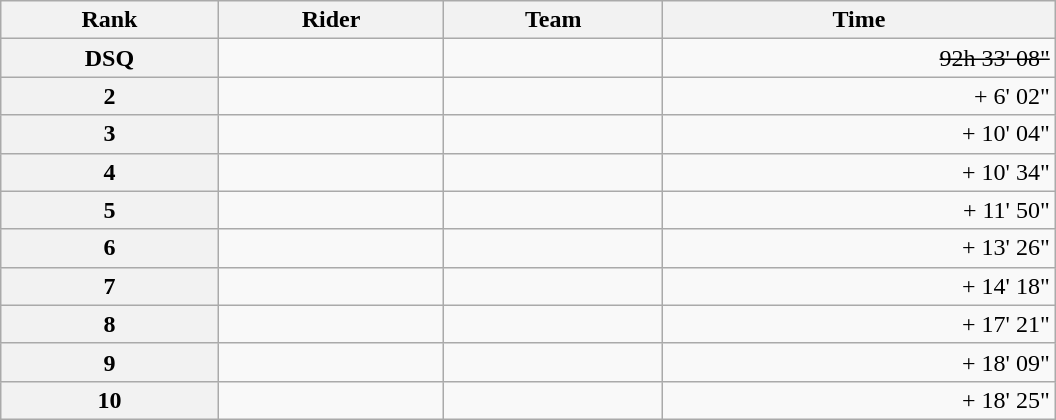<table class="wikitable" style="width:44em;margin-bottom:0;">
<tr>
<th scope="col">Rank</th>
<th scope="col">Rider</th>
<th scope="col">Team</th>
<th scope="col">Time</th>
</tr>
<tr>
<th scope="row">DSQ</th>
<td></s></td>
<td><s></s></td>
<td style="text-align:right;"><s>92h 33' 08"</s></td>
</tr>
<tr>
<th scope="row">2</th>
<td></td>
<td></td>
<td style="text-align:right;">+ 6' 02"</td>
</tr>
<tr>
<th scope="row">3</th>
<td></td>
<td></td>
<td style="text-align:right;">+ 10' 04"</td>
</tr>
<tr>
<th scope="row">4</th>
<td></td>
<td></td>
<td style="text-align:right;">+ 10' 34"</td>
</tr>
<tr>
<th scope="row">5</th>
<td></td>
<td></td>
<td style="text-align:right;">+ 11' 50"</td>
</tr>
<tr>
<th scope="row">6</th>
<td></td>
<td></td>
<td style="text-align:right;">+ 13' 26"</td>
</tr>
<tr>
<th scope="row">7</th>
<td> </td>
<td></td>
<td style="text-align:right;">+ 14' 18"</td>
</tr>
<tr>
<th scope="row">8</th>
<td></td>
<td></td>
<td style="text-align:right;">+ 17' 21"</td>
</tr>
<tr>
<th scope="row">9</th>
<td> </td>
<td></td>
<td style="text-align:right;">+ 18' 09"</td>
</tr>
<tr>
<th scope="row">10</th>
<td></td>
<td></td>
<td style="text-align:right;">+ 18' 25"</td>
</tr>
</table>
